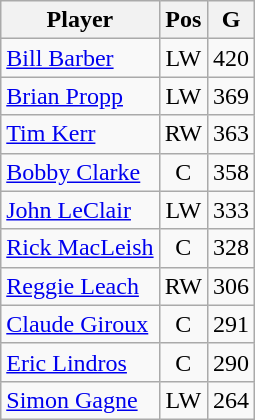<table class="wikitable" style="text-align:center;">
<tr>
<th>Player</th>
<th>Pos</th>
<th>G</th>
</tr>
<tr>
<td style="text-align:left;"><a href='#'>Bill Barber</a></td>
<td>LW</td>
<td>420</td>
</tr>
<tr>
<td style="text-align:left;"><a href='#'>Brian Propp</a></td>
<td>LW</td>
<td>369</td>
</tr>
<tr>
<td style="text-align:left;"><a href='#'>Tim Kerr</a></td>
<td>RW</td>
<td>363</td>
</tr>
<tr>
<td style="text-align:left;"><a href='#'>Bobby Clarke</a></td>
<td>C</td>
<td>358</td>
</tr>
<tr>
<td style="text-align:left;"><a href='#'>John LeClair</a></td>
<td>LW</td>
<td>333</td>
</tr>
<tr>
<td style="text-align:left;"><a href='#'>Rick MacLeish</a></td>
<td>C</td>
<td>328</td>
</tr>
<tr>
<td style="text-align:left;"><a href='#'>Reggie Leach</a></td>
<td>RW</td>
<td>306</td>
</tr>
<tr>
<td style="text-align:left;"><a href='#'>Claude Giroux</a></td>
<td>C</td>
<td>291</td>
</tr>
<tr>
<td style="text-align:left;"><a href='#'>Eric Lindros</a></td>
<td>C</td>
<td>290</td>
</tr>
<tr>
<td style="text-align:left;"><a href='#'>Simon Gagne</a></td>
<td>LW</td>
<td>264</td>
</tr>
</table>
